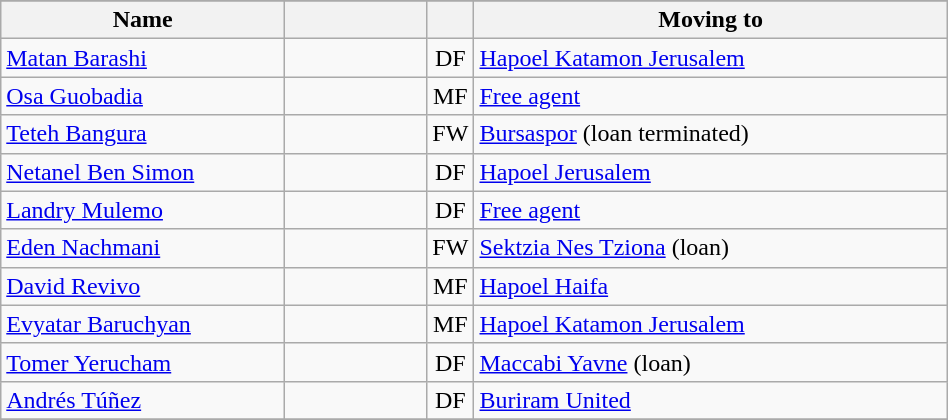<table class="wikitable" style="text-align: center;" width="50%">
<tr>
</tr>
<tr>
<th width=30% align=center>Name</th>
<th width=15% align=center></th>
<th width=5% align=center></th>
<th width=50% align=center>Moving to</th>
</tr>
<tr>
<td align=left><a href='#'>Matan Barashi</a></td>
<td></td>
<td>DF</td>
<td align=left> <a href='#'>Hapoel Katamon Jerusalem</a></td>
</tr>
<tr>
<td align=left><a href='#'>Osa Guobadia</a></td>
<td></td>
<td>MF</td>
<td align=left><a href='#'>Free agent</a></td>
</tr>
<tr>
<td align=left><a href='#'>Teteh Bangura</a></td>
<td></td>
<td>FW</td>
<td align=left> <a href='#'>Bursaspor</a> (loan terminated)</td>
</tr>
<tr>
<td align=left><a href='#'>Netanel Ben Simon</a></td>
<td></td>
<td>DF</td>
<td align=left> <a href='#'>Hapoel Jerusalem</a></td>
</tr>
<tr>
<td align=left><a href='#'>Landry Mulemo</a></td>
<td></td>
<td>DF</td>
<td align=left><a href='#'>Free agent</a></td>
</tr>
<tr>
<td align=left><a href='#'>Eden Nachmani</a></td>
<td></td>
<td>FW</td>
<td align=left> <a href='#'>Sektzia Nes Tziona</a> (loan)</td>
</tr>
<tr>
<td align=left><a href='#'>David Revivo</a></td>
<td></td>
<td>MF</td>
<td align=left><a href='#'>Hapoel Haifa</a></td>
</tr>
<tr>
<td align=left><a href='#'>Evyatar Baruchyan</a></td>
<td></td>
<td>MF</td>
<td align=left> <a href='#'>Hapoel Katamon Jerusalem</a></td>
</tr>
<tr>
<td align=left><a href='#'>Tomer Yerucham</a></td>
<td></td>
<td>DF</td>
<td align=left> <a href='#'>Maccabi Yavne</a> (loan)</td>
</tr>
<tr>
<td align=left><a href='#'>Andrés Túñez</a></td>
<td></td>
<td>DF</td>
<td align=left> <a href='#'>Buriram United</a></td>
</tr>
<tr>
</tr>
</table>
